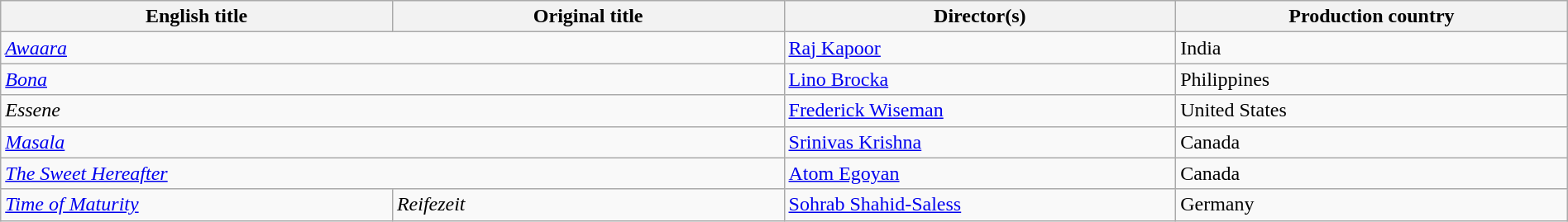<table class="sortable wikitable" width="100%" cellpadding="5">
<tr>
<th scope="col" width="20%">English title</th>
<th scope="col" width="20%">Original title</th>
<th scope="col" width="20%">Director(s)</th>
<th scope="col" width="20%">Production country</th>
</tr>
<tr>
<td colspan=2><em><a href='#'>Awaara</a></em></td>
<td><a href='#'>Raj Kapoor</a></td>
<td>India</td>
</tr>
<tr>
<td colspan=2><em><a href='#'>Bona</a></em></td>
<td><a href='#'>Lino Brocka</a></td>
<td>Philippines</td>
</tr>
<tr>
<td colspan=2><em>Essene</em></td>
<td><a href='#'>Frederick Wiseman</a></td>
<td>United States</td>
</tr>
<tr>
<td colspan=2><em><a href='#'>Masala</a></em></td>
<td><a href='#'>Srinivas Krishna</a></td>
<td>Canada</td>
</tr>
<tr>
<td colspan=2><em><a href='#'>The Sweet Hereafter</a></em></td>
<td><a href='#'>Atom Egoyan</a></td>
<td>Canada</td>
</tr>
<tr>
<td><em><a href='#'>Time of Maturity</a></em></td>
<td><em>Reifezeit</em></td>
<td><a href='#'>Sohrab Shahid-Saless</a></td>
<td>Germany</td>
</tr>
</table>
